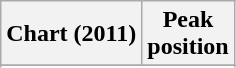<table class="wikitable sortable plainrowheaders">
<tr>
<th scope="col">Chart (2011)</th>
<th scope="col">Peak<br>position</th>
</tr>
<tr>
</tr>
<tr>
</tr>
<tr>
</tr>
</table>
